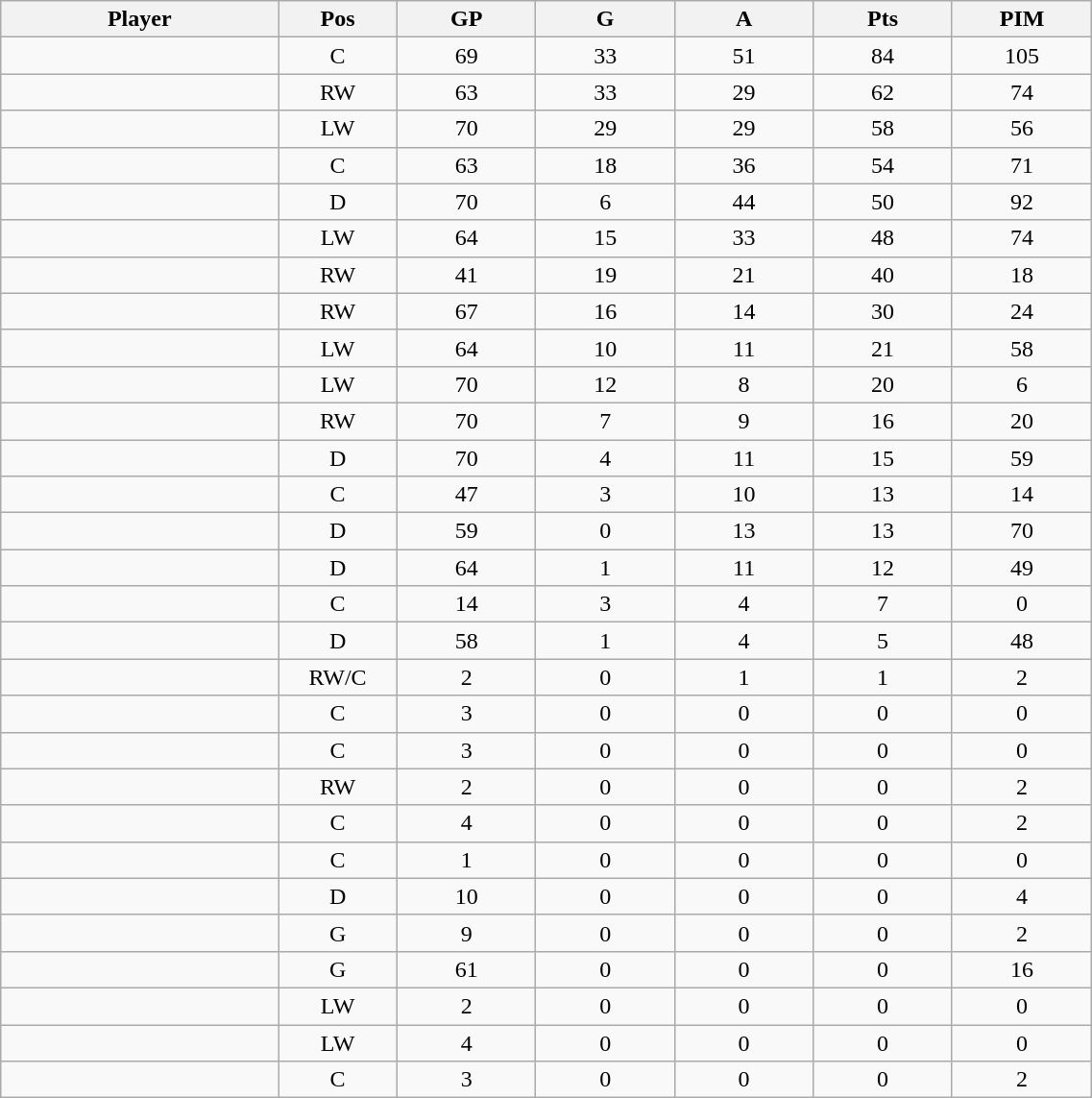<table class="wikitable sortable" width="60%">
<tr ALIGN="center">
<th bgcolor="#DDDDFF" width="10%">Player</th>
<th bgcolor="#DDDDFF" width="3%" title="Position">Pos</th>
<th bgcolor="#DDDDFF" width="5%" title="Games played">GP</th>
<th bgcolor="#DDDDFF" width="5%" title="Goals">G</th>
<th bgcolor="#DDDDFF" width="5%" title="Assists">A</th>
<th bgcolor="#DDDDFF" width="5%" title="Points">Pts</th>
<th bgcolor="#DDDDFF" width="5%" title="Penalties in Minutes">PIM</th>
</tr>
<tr align="center">
<td align="right"></td>
<td>C</td>
<td>69</td>
<td>33</td>
<td>51</td>
<td>84</td>
<td>105</td>
</tr>
<tr align="center">
<td align="right"></td>
<td>RW</td>
<td>63</td>
<td>33</td>
<td>29</td>
<td>62</td>
<td>74</td>
</tr>
<tr align="center">
<td align="right"></td>
<td>LW</td>
<td>70</td>
<td>29</td>
<td>29</td>
<td>58</td>
<td>56</td>
</tr>
<tr align="center">
<td align="right"></td>
<td>C</td>
<td>63</td>
<td>18</td>
<td>36</td>
<td>54</td>
<td>71</td>
</tr>
<tr align="center">
<td align="right"></td>
<td>D</td>
<td>70</td>
<td>6</td>
<td>44</td>
<td>50</td>
<td>92</td>
</tr>
<tr align="center">
<td align="right"></td>
<td>LW</td>
<td>64</td>
<td>15</td>
<td>33</td>
<td>48</td>
<td>74</td>
</tr>
<tr align="center">
<td align="right"></td>
<td>RW</td>
<td>41</td>
<td>19</td>
<td>21</td>
<td>40</td>
<td>18</td>
</tr>
<tr align="center">
<td align="right"></td>
<td>RW</td>
<td>67</td>
<td>16</td>
<td>14</td>
<td>30</td>
<td>24</td>
</tr>
<tr align="center">
<td align="right"></td>
<td>LW</td>
<td>64</td>
<td>10</td>
<td>11</td>
<td>21</td>
<td>58</td>
</tr>
<tr align="center">
<td align="right"></td>
<td>LW</td>
<td>70</td>
<td>12</td>
<td>8</td>
<td>20</td>
<td>6</td>
</tr>
<tr align="center">
<td align="right"></td>
<td>RW</td>
<td>70</td>
<td>7</td>
<td>9</td>
<td>16</td>
<td>20</td>
</tr>
<tr align="center">
<td align="right"></td>
<td>D</td>
<td>70</td>
<td>4</td>
<td>11</td>
<td>15</td>
<td>59</td>
</tr>
<tr align="center">
<td align="right"></td>
<td>C</td>
<td>47</td>
<td>3</td>
<td>10</td>
<td>13</td>
<td>14</td>
</tr>
<tr align="center">
<td align="right"></td>
<td>D</td>
<td>59</td>
<td>0</td>
<td>13</td>
<td>13</td>
<td>70</td>
</tr>
<tr align="center">
<td align="right"></td>
<td>D</td>
<td>64</td>
<td>1</td>
<td>11</td>
<td>12</td>
<td>49</td>
</tr>
<tr align="center">
<td align="right"></td>
<td>C</td>
<td>14</td>
<td>3</td>
<td>4</td>
<td>7</td>
<td>0</td>
</tr>
<tr align="center">
<td align="right"></td>
<td>D</td>
<td>58</td>
<td>1</td>
<td>4</td>
<td>5</td>
<td>48</td>
</tr>
<tr align="center">
<td align="right"></td>
<td>RW/C</td>
<td>2</td>
<td>0</td>
<td>1</td>
<td>1</td>
<td>2</td>
</tr>
<tr align="center">
<td align="right"></td>
<td>C</td>
<td>3</td>
<td>0</td>
<td>0</td>
<td>0</td>
<td>0</td>
</tr>
<tr align="center">
<td align="right"></td>
<td>C</td>
<td>3</td>
<td>0</td>
<td>0</td>
<td>0</td>
<td>0</td>
</tr>
<tr align="center">
<td align="right"></td>
<td>RW</td>
<td>2</td>
<td>0</td>
<td>0</td>
<td>0</td>
<td>2</td>
</tr>
<tr align="center">
<td align="right"></td>
<td>C</td>
<td>4</td>
<td>0</td>
<td>0</td>
<td>0</td>
<td>2</td>
</tr>
<tr align="center">
<td align="right"></td>
<td>C</td>
<td>1</td>
<td>0</td>
<td>0</td>
<td>0</td>
<td>0</td>
</tr>
<tr align="center">
<td align="right"></td>
<td>D</td>
<td>10</td>
<td>0</td>
<td>0</td>
<td>0</td>
<td>4</td>
</tr>
<tr align="center">
<td align="right"></td>
<td>G</td>
<td>9</td>
<td>0</td>
<td>0</td>
<td>0</td>
<td>2</td>
</tr>
<tr align="center">
<td align="right"></td>
<td>G</td>
<td>61</td>
<td>0</td>
<td>0</td>
<td>0</td>
<td>16</td>
</tr>
<tr align="center">
<td align="right"></td>
<td>LW</td>
<td>2</td>
<td>0</td>
<td>0</td>
<td>0</td>
<td>0</td>
</tr>
<tr align="center">
<td align="right"></td>
<td>LW</td>
<td>4</td>
<td>0</td>
<td>0</td>
<td>0</td>
<td>0</td>
</tr>
<tr align="center">
<td align="right"></td>
<td>C</td>
<td>3</td>
<td>0</td>
<td>0</td>
<td>0</td>
<td>2</td>
</tr>
</table>
